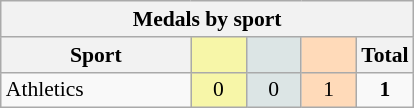<table class="wikitable" style="font-size:90%; text-align:center;">
<tr>
<th colspan="5">Medals by sport</th>
</tr>
<tr>
<th width="120">Sport</th>
<th scope="col" width="30" style="background:#F7F6A8;"></th>
<th scope="col" width="30" style="background:#DCE5E5;"></th>
<th scope="col" width="30" style="background:#FFDAB9;"></th>
<th width="30">Total</th>
</tr>
<tr>
<td align="left">Athletics</td>
<td style="background:#F7F6A8;">0</td>
<td style="background:#DCE5E5;">0</td>
<td style="background:#FFDAB9;">1</td>
<td><strong>1</strong></td>
</tr>
</table>
